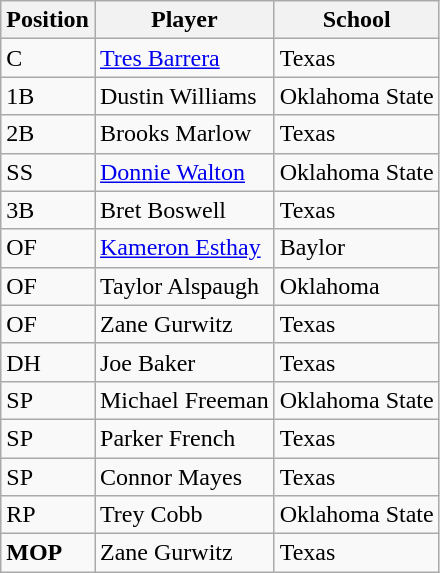<table class="wikitable">
<tr>
<th>Position</th>
<th>Player</th>
<th>School</th>
</tr>
<tr>
<td>C</td>
<td><a href='#'>Tres Barrera</a></td>
<td>Texas</td>
</tr>
<tr>
<td>1B</td>
<td>Dustin Williams</td>
<td>Oklahoma State</td>
</tr>
<tr>
<td>2B</td>
<td>Brooks Marlow</td>
<td>Texas</td>
</tr>
<tr>
<td>SS</td>
<td><a href='#'>Donnie Walton</a></td>
<td>Oklahoma State</td>
</tr>
<tr>
<td>3B</td>
<td>Bret Boswell</td>
<td>Texas</td>
</tr>
<tr>
<td>OF</td>
<td><a href='#'>Kameron Esthay</a></td>
<td>Baylor</td>
</tr>
<tr>
<td>OF</td>
<td>Taylor Alspaugh</td>
<td>Oklahoma</td>
</tr>
<tr>
<td>OF</td>
<td>Zane Gurwitz</td>
<td>Texas</td>
</tr>
<tr>
<td>DH</td>
<td>Joe Baker</td>
<td>Texas</td>
</tr>
<tr>
<td>SP</td>
<td>Michael Freeman</td>
<td>Oklahoma State</td>
</tr>
<tr>
<td>SP</td>
<td>Parker French</td>
<td>Texas</td>
</tr>
<tr>
<td>SP</td>
<td>Connor Mayes</td>
<td>Texas</td>
</tr>
<tr>
<td>RP</td>
<td>Trey Cobb</td>
<td>Oklahoma State</td>
</tr>
<tr>
<td><strong>MOP</strong></td>
<td>Zane Gurwitz</td>
<td>Texas</td>
</tr>
</table>
